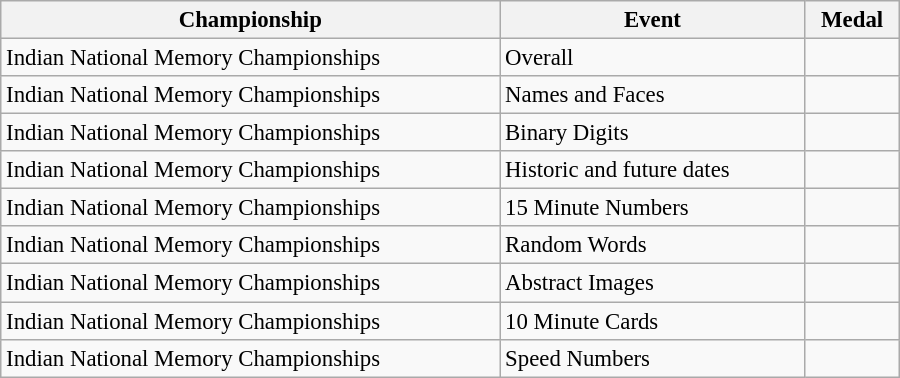<table class="wikitable sortable"  style="width:600px; font-size:95%;">
<tr>
<th style="text-align:center;">Championship</th>
<th style="text-align:center;">Event</th>
<th style="text-align:center;">Medal</th>
</tr>
<tr>
<td> Indian National Memory Championships</td>
<td>Overall</td>
<td style="text-align:left;"></td>
</tr>
<tr>
<td> Indian National Memory Championships</td>
<td>Names and Faces</td>
<td style="text-align:left;"></td>
</tr>
<tr>
<td> Indian National Memory Championships</td>
<td>Binary Digits</td>
<td style="text-align:left;"></td>
</tr>
<tr>
<td> Indian National Memory Championships</td>
<td>Historic and future dates</td>
<td style="text-align:left;"></td>
</tr>
<tr>
<td> Indian National Memory Championships</td>
<td>15 Minute Numbers</td>
<td style="text-align:left;"></td>
</tr>
<tr>
<td> Indian National Memory Championships</td>
<td>Random Words</td>
<td style="text-align:left;"></td>
</tr>
<tr>
<td> Indian National Memory Championships</td>
<td>Abstract Images</td>
<td style="text-align:left;"></td>
</tr>
<tr>
<td> Indian National Memory Championships</td>
<td>10 Minute Cards</td>
<td style="text-align:left;"></td>
</tr>
<tr>
<td> Indian National Memory Championships</td>
<td>Speed Numbers</td>
<td style="text-align:left;"></td>
</tr>
</table>
